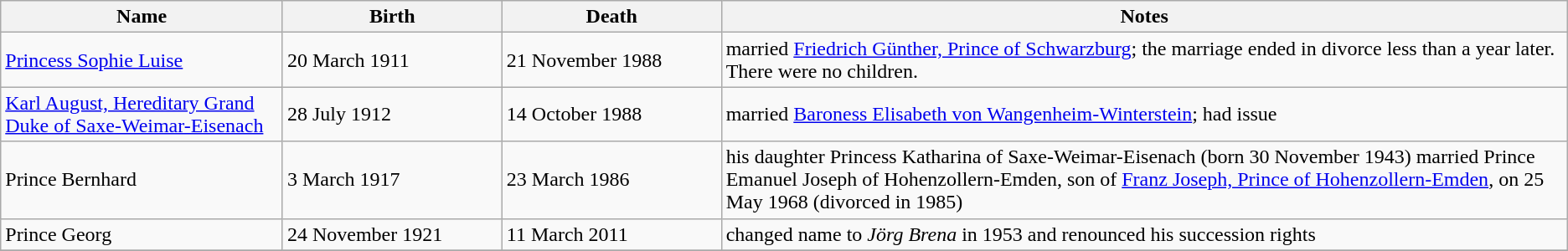<table class="wikitable sortable">
<tr>
<th width="18%">Name</th>
<th width="14%">Birth</th>
<th width="14%">Death</th>
<th width="62%">Notes</th>
</tr>
<tr>
<td><a href='#'>Princess Sophie Luise</a></td>
<td>20 March 1911</td>
<td>21 November 1988</td>
<td>married <a href='#'>Friedrich Günther, Prince of Schwarzburg</a>; the marriage ended in divorce less than a year later.  There were no children.</td>
</tr>
<tr>
<td><a href='#'>Karl August, Hereditary Grand Duke of Saxe-Weimar-Eisenach</a></td>
<td>28 July 1912</td>
<td>14 October 1988</td>
<td>married <a href='#'>Baroness Elisabeth von Wangenheim-Winterstein</a>; had issue</td>
</tr>
<tr>
<td>Prince Bernhard</td>
<td>3 March 1917</td>
<td>23 March 1986</td>
<td>his daughter Princess Katharina of Saxe-Weimar-Eisenach (born 30 November 1943) married Prince Emanuel Joseph of Hohenzollern-Emden, son of <a href='#'>Franz Joseph, Prince of Hohenzollern-Emden</a>, on 25 May 1968 (divorced in 1985)</td>
</tr>
<tr>
<td>Prince Georg</td>
<td>24 November 1921</td>
<td>11 March 2011</td>
<td>changed name to <em>Jörg Brena</em> in 1953 and renounced his succession rights</td>
</tr>
<tr>
</tr>
</table>
